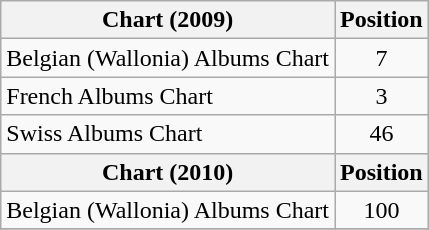<table class="wikitable sortable">
<tr>
<th>Chart (2009)</th>
<th>Position</th>
</tr>
<tr>
<td>Belgian (Wallonia) Albums Chart</td>
<td align="center">7</td>
</tr>
<tr>
<td>French Albums Chart</td>
<td align="center">3</td>
</tr>
<tr>
<td>Swiss Albums Chart</td>
<td align="center">46</td>
</tr>
<tr>
<th>Chart (2010)</th>
<th>Position</th>
</tr>
<tr>
<td>Belgian (Wallonia) Albums Chart</td>
<td align="center">100</td>
</tr>
<tr>
</tr>
</table>
